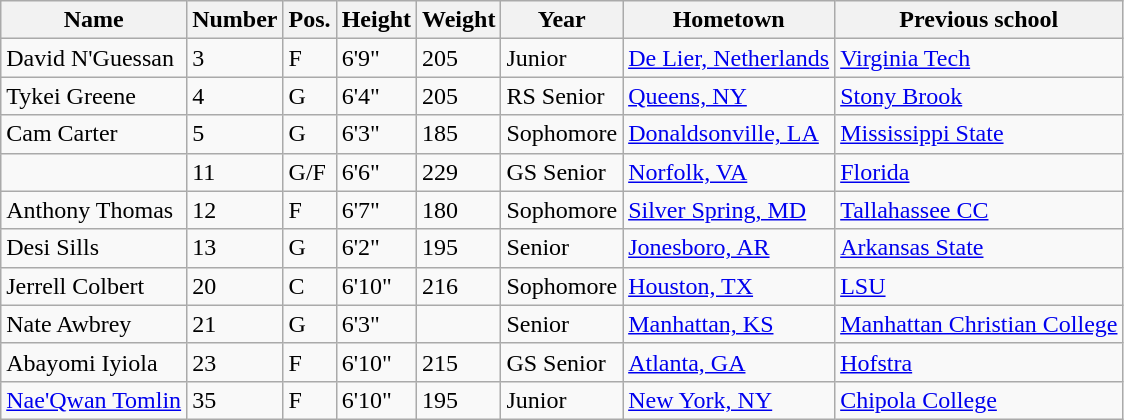<table class="wikitable sortable" border="1">
<tr>
<th>Name</th>
<th>Number</th>
<th>Pos.</th>
<th>Height</th>
<th>Weight</th>
<th>Year</th>
<th>Hometown</th>
<th class="unsortable">Previous school</th>
</tr>
<tr>
<td>David N'Guessan</td>
<td>3</td>
<td>F</td>
<td>6'9"</td>
<td>205</td>
<td>Junior</td>
<td><a href='#'>De Lier, Netherlands</a></td>
<td><a href='#'>Virginia Tech</a></td>
</tr>
<tr>
<td>Tykei Greene</td>
<td>4</td>
<td>G</td>
<td>6'4"</td>
<td>205</td>
<td>RS Senior</td>
<td><a href='#'>Queens, NY</a></td>
<td><a href='#'>Stony Brook</a></td>
</tr>
<tr>
<td>Cam Carter</td>
<td>5</td>
<td>G</td>
<td>6'3"</td>
<td>185</td>
<td>Sophomore</td>
<td><a href='#'>Donaldsonville, LA</a></td>
<td><a href='#'>Mississippi State</a></td>
</tr>
<tr>
<td></td>
<td>11</td>
<td>G/F</td>
<td>6'6"</td>
<td>229</td>
<td>GS Senior</td>
<td><a href='#'>Norfolk, VA</a></td>
<td><a href='#'>Florida</a></td>
</tr>
<tr>
<td>Anthony Thomas</td>
<td>12</td>
<td>F</td>
<td>6'7"</td>
<td>180</td>
<td>Sophomore</td>
<td><a href='#'>Silver Spring, MD</a></td>
<td><a href='#'>Tallahassee CC</a></td>
</tr>
<tr>
<td>Desi Sills</td>
<td>13</td>
<td>G</td>
<td>6'2"</td>
<td>195</td>
<td>Senior</td>
<td><a href='#'>Jonesboro, AR</a></td>
<td><a href='#'>Arkansas State</a></td>
</tr>
<tr>
<td>Jerrell Colbert</td>
<td>20</td>
<td>C</td>
<td>6'10"</td>
<td>216</td>
<td>Sophomore</td>
<td><a href='#'>Houston, TX</a></td>
<td><a href='#'>LSU</a></td>
</tr>
<tr>
<td>Nate Awbrey</td>
<td>21</td>
<td>G</td>
<td>6'3"</td>
<td></td>
<td>Senior</td>
<td><a href='#'>Manhattan, KS</a></td>
<td><a href='#'>Manhattan Christian College</a></td>
</tr>
<tr>
<td>Abayomi Iyiola</td>
<td>23</td>
<td>F</td>
<td>6'10"</td>
<td>215</td>
<td>GS Senior</td>
<td><a href='#'>Atlanta, GA</a></td>
<td><a href='#'>Hofstra</a></td>
</tr>
<tr>
<td><a href='#'>Nae'Qwan Tomlin</a></td>
<td>35</td>
<td>F</td>
<td>6'10"</td>
<td>195</td>
<td>Junior</td>
<td><a href='#'>New York, NY</a></td>
<td><a href='#'>Chipola College</a></td>
</tr>
</table>
